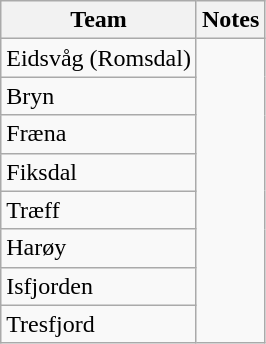<table class="wikitable">
<tr>
<th>Team</th>
<th>Notes</th>
</tr>
<tr>
<td>Eidsvåg (Romsdal)</td>
</tr>
<tr>
<td>Bryn</td>
</tr>
<tr>
<td>Fræna</td>
</tr>
<tr>
<td>Fiksdal</td>
</tr>
<tr>
<td>Træff</td>
</tr>
<tr>
<td>Harøy</td>
</tr>
<tr>
<td>Isfjorden</td>
</tr>
<tr>
<td>Tresfjord</td>
</tr>
</table>
